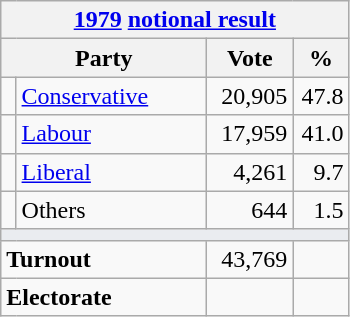<table class="wikitable">
<tr>
<th colspan="4"><a href='#'>1979</a> <a href='#'>notional result</a></th>
</tr>
<tr>
<th bgcolor="#DDDDFF" width="130px" colspan="2">Party</th>
<th bgcolor="#DDDDFF" width="50px">Vote</th>
<th bgcolor="#DDDDFF" width="30px">%</th>
</tr>
<tr>
<td></td>
<td><a href='#'>Conservative</a></td>
<td align=right>20,905</td>
<td align=right>47.8</td>
</tr>
<tr>
<td></td>
<td><a href='#'>Labour</a></td>
<td align=right>17,959</td>
<td align=right>41.0</td>
</tr>
<tr>
<td></td>
<td><a href='#'>Liberal</a></td>
<td align=right>4,261</td>
<td align=right>9.7</td>
</tr>
<tr>
<td></td>
<td>Others</td>
<td align=right>644</td>
<td align=right>1.5</td>
</tr>
<tr>
<td colspan="4" bgcolor="#EAECF0"></td>
</tr>
<tr>
<td colspan="2"><strong>Turnout</strong></td>
<td align=right>43,769</td>
<td align=right></td>
</tr>
<tr>
<td colspan="2"><strong>Electorate</strong></td>
<td align=right></td>
</tr>
</table>
